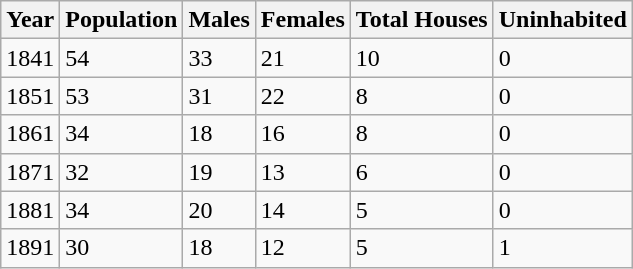<table class="wikitable">
<tr>
<th>Year</th>
<th>Population</th>
<th>Males</th>
<th>Females</th>
<th>Total Houses</th>
<th>Uninhabited</th>
</tr>
<tr>
<td>1841</td>
<td>54</td>
<td>33</td>
<td>21</td>
<td>10</td>
<td>0</td>
</tr>
<tr>
<td>1851</td>
<td>53</td>
<td>31</td>
<td>22</td>
<td>8</td>
<td>0</td>
</tr>
<tr>
<td>1861</td>
<td>34</td>
<td>18</td>
<td>16</td>
<td>8</td>
<td>0</td>
</tr>
<tr>
<td>1871</td>
<td>32</td>
<td>19</td>
<td>13</td>
<td>6</td>
<td>0</td>
</tr>
<tr>
<td>1881</td>
<td>34</td>
<td>20</td>
<td>14</td>
<td>5</td>
<td>0</td>
</tr>
<tr>
<td>1891</td>
<td>30</td>
<td>18</td>
<td>12</td>
<td>5</td>
<td>1</td>
</tr>
</table>
